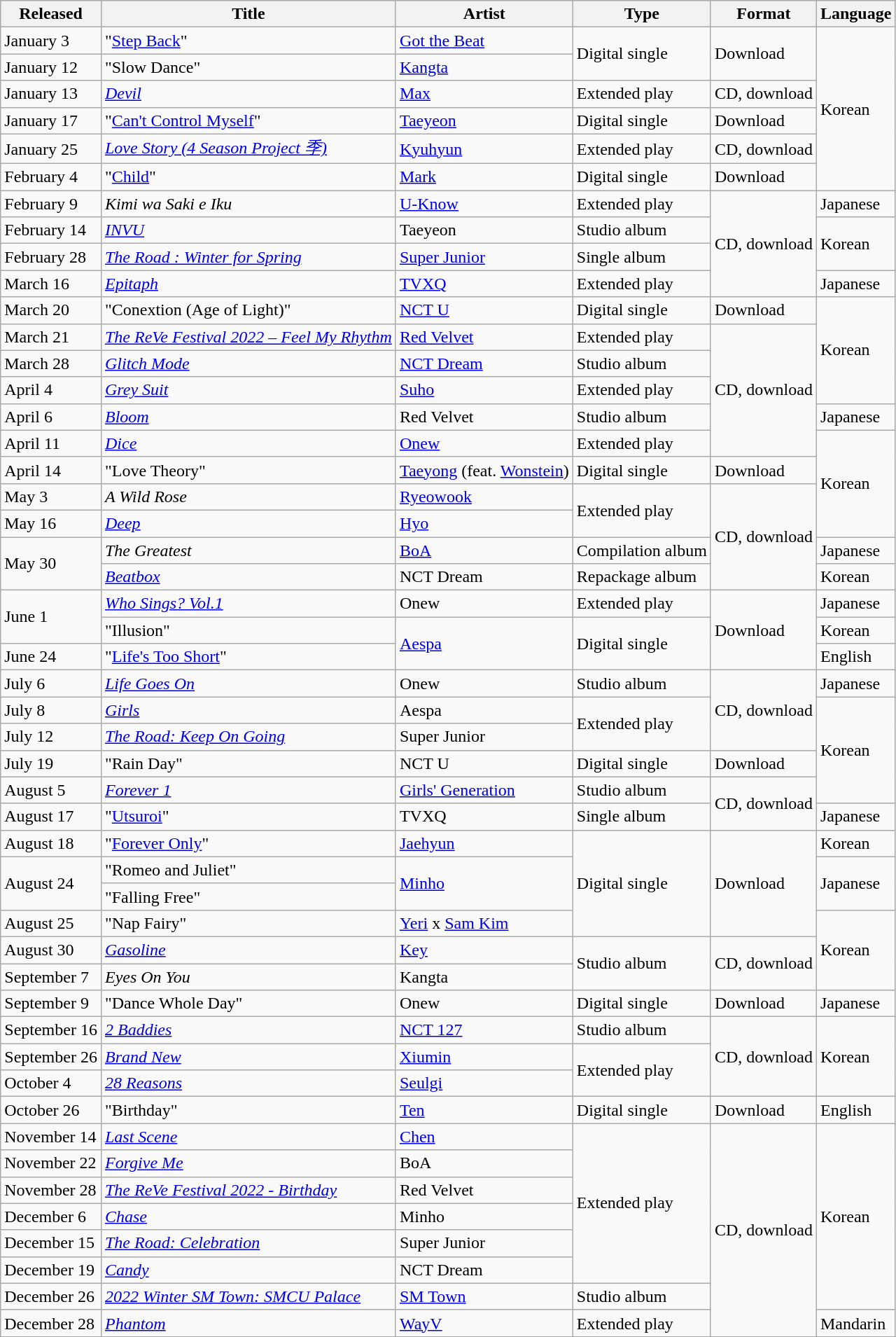<table class="wikitable sortable">
<tr>
<th scope="col">Released</th>
<th scope="col">Title</th>
<th scope="col">Artist</th>
<th scope="col">Type</th>
<th scope="col">Format</th>
<th scope="col">Language</th>
</tr>
<tr>
<td>January 3</td>
<td>"<a href='#'>Step Back</a>"</td>
<td><a href='#'>Got the Beat</a></td>
<td rowspan="2">Digital single</td>
<td rowspan="2">Download</td>
<td rowspan="6">Korean</td>
</tr>
<tr>
<td>January 12</td>
<td>"Slow Dance"</td>
<td><a href='#'>Kangta</a></td>
</tr>
<tr>
<td>January 13</td>
<td><em><a href='#'>Devil</a></em></td>
<td><a href='#'>Max</a></td>
<td>Extended play</td>
<td>CD, download</td>
</tr>
<tr>
<td>January 17</td>
<td>"<a href='#'>Can't Control Myself</a>"</td>
<td><a href='#'>Taeyeon</a></td>
<td>Digital single</td>
<td>Download</td>
</tr>
<tr>
<td>January 25</td>
<td><em><a href='#'>Love Story (4 Season Project 季)</a></em></td>
<td><a href='#'>Kyuhyun</a></td>
<td>Extended play</td>
<td>CD, download</td>
</tr>
<tr>
<td>February 4</td>
<td>"<a href='#'>Child</a>"</td>
<td><a href='#'>Mark</a></td>
<td>Digital single</td>
<td>Download</td>
</tr>
<tr>
<td>February 9</td>
<td><em>Kimi wa Saki e Iku</em></td>
<td><a href='#'>U-Know</a></td>
<td>Extended play</td>
<td rowspan="4">CD, download</td>
<td>Japanese</td>
</tr>
<tr>
<td>February 14</td>
<td><em><a href='#'>INVU</a></em></td>
<td>Taeyeon</td>
<td>Studio album</td>
<td rowspan="2">Korean</td>
</tr>
<tr>
<td>February 28</td>
<td><em><a href='#'>The Road : Winter for Spring</a></em></td>
<td><a href='#'>Super Junior</a></td>
<td>Single album</td>
</tr>
<tr>
<td>March 16</td>
<td><em><a href='#'>Epitaph</a></em></td>
<td><a href='#'>TVXQ</a></td>
<td>Extended play</td>
<td>Japanese</td>
</tr>
<tr>
<td>March 20</td>
<td>"Conextion (Age of Light)"</td>
<td><a href='#'>NCT U</a></td>
<td>Digital single</td>
<td>Download</td>
<td rowspan="4">Korean</td>
</tr>
<tr>
<td>March 21</td>
<td><em><a href='#'>The ReVe Festival 2022 – Feel My Rhythm</a></em></td>
<td><a href='#'>Red Velvet</a></td>
<td>Extended play</td>
<td rowspan="5">CD, download</td>
</tr>
<tr>
<td>March 28</td>
<td><em><a href='#'>Glitch Mode</a></em></td>
<td><a href='#'>NCT Dream</a></td>
<td>Studio album</td>
</tr>
<tr>
<td>April 4</td>
<td><em><a href='#'>Grey Suit</a></em></td>
<td><a href='#'>Suho</a></td>
<td>Extended play</td>
</tr>
<tr>
<td>April 6</td>
<td><em><a href='#'>Bloom</a></em></td>
<td>Red Velvet</td>
<td>Studio album</td>
<td>Japanese</td>
</tr>
<tr>
<td>April 11</td>
<td><em><a href='#'>Dice</a></em></td>
<td><a href='#'>Onew</a></td>
<td>Extended play</td>
<td rowspan="4">Korean</td>
</tr>
<tr>
<td>April 14</td>
<td>"Love Theory"</td>
<td><a href='#'>Taeyong</a> (feat. <a href='#'>Wonstein</a>)</td>
<td>Digital single</td>
<td>Download</td>
</tr>
<tr>
<td>May 3</td>
<td><em>A Wild Rose</em></td>
<td><a href='#'>Ryeowook</a></td>
<td rowspan="2">Extended play</td>
<td rowspan="4">CD, download</td>
</tr>
<tr>
<td>May 16</td>
<td><em><a href='#'>Deep</a></em></td>
<td><a href='#'>Hyo</a></td>
</tr>
<tr>
<td rowspan="2">May 30</td>
<td><em>The Greatest</em></td>
<td><a href='#'>BoA</a></td>
<td>Compilation album</td>
<td>Japanese</td>
</tr>
<tr>
<td><em><a href='#'>Beatbox</a></em></td>
<td>NCT Dream</td>
<td>Repackage album</td>
<td>Korean</td>
</tr>
<tr>
<td rowspan="2">June 1</td>
<td><em><a href='#'>Who Sings? Vol.1</a></em></td>
<td>Onew</td>
<td>Extended play</td>
<td rowspan="3">Download</td>
<td>Japanese</td>
</tr>
<tr>
<td>"Illusion"</td>
<td rowspan="2"><a href='#'>Aespa</a></td>
<td rowspan="2">Digital single</td>
<td>Korean</td>
</tr>
<tr>
<td>June 24</td>
<td>"<a href='#'>Life's Too Short</a>"</td>
<td>English</td>
</tr>
<tr>
<td>July 6</td>
<td><em><a href='#'>Life Goes On</a></em></td>
<td>Onew</td>
<td>Studio album</td>
<td rowspan="3">CD, download</td>
<td>Japanese</td>
</tr>
<tr>
<td>July 8</td>
<td><em><a href='#'>Girls</a></em></td>
<td>Aespa</td>
<td rowspan="2">Extended play</td>
<td rowspan="4">Korean</td>
</tr>
<tr>
<td>July 12</td>
<td><em><a href='#'>The Road: Keep On Going</a></em></td>
<td>Super Junior</td>
</tr>
<tr>
<td>July 19</td>
<td>"Rain Day"</td>
<td>NCT U</td>
<td>Digital single</td>
<td>Download</td>
</tr>
<tr>
<td>August 5</td>
<td><em><a href='#'>Forever 1</a></em></td>
<td><a href='#'>Girls' Generation</a></td>
<td>Studio album</td>
<td rowspan="2">CD, download</td>
</tr>
<tr>
<td>August 17</td>
<td>"<a href='#'>Utsuroi</a>"</td>
<td>TVXQ</td>
<td>Single album</td>
<td>Japanese</td>
</tr>
<tr>
<td>August 18</td>
<td>"<a href='#'>Forever Only</a>"</td>
<td><a href='#'>Jaehyun</a></td>
<td rowspan="4">Digital single</td>
<td rowspan="4">Download</td>
<td>Korean</td>
</tr>
<tr>
<td rowspan="2">August 24</td>
<td>"Romeo and Juliet"</td>
<td rowspan="2"><a href='#'>Minho</a></td>
<td rowspan="2">Japanese</td>
</tr>
<tr>
<td>"Falling Free"</td>
</tr>
<tr>
<td>August 25</td>
<td>"Nap Fairy"</td>
<td><a href='#'>Yeri</a> x <a href='#'>Sam Kim</a></td>
<td rowspan="3">Korean</td>
</tr>
<tr>
<td>August 30</td>
<td><em><a href='#'>Gasoline</a></em></td>
<td><a href='#'>Key</a></td>
<td rowspan="2">Studio album</td>
<td rowspan="2">CD, download</td>
</tr>
<tr>
<td>September 7</td>
<td><em>Eyes On You</em></td>
<td>Kangta</td>
</tr>
<tr>
<td>September 9</td>
<td>"Dance Whole Day"</td>
<td>Onew</td>
<td>Digital single</td>
<td>Download</td>
<td>Japanese</td>
</tr>
<tr>
<td>September 16</td>
<td><em><a href='#'>2 Baddies</a></em></td>
<td><a href='#'>NCT 127</a></td>
<td>Studio album</td>
<td rowspan="3">CD, download</td>
<td rowspan="3">Korean</td>
</tr>
<tr>
<td>September 26</td>
<td><em><a href='#'>Brand New</a></em></td>
<td><a href='#'>Xiumin</a></td>
<td rowspan="2">Extended play</td>
</tr>
<tr>
<td>October 4</td>
<td><em><a href='#'>28 Reasons</a></em></td>
<td><a href='#'>Seulgi</a></td>
</tr>
<tr>
<td>October 26</td>
<td>"Birthday"</td>
<td><a href='#'>Ten</a></td>
<td>Digital single</td>
<td>Download</td>
<td>English</td>
</tr>
<tr>
<td>November 14</td>
<td><em><a href='#'>Last Scene</a></em></td>
<td><a href='#'>Chen</a></td>
<td rowspan="6">Extended play</td>
<td rowspan="8">CD, download</td>
<td rowspan="7">Korean</td>
</tr>
<tr>
<td>November 22</td>
<td><em><a href='#'>Forgive Me</a></em></td>
<td>BoA</td>
</tr>
<tr>
<td>November 28</td>
<td><em><a href='#'>The ReVe Festival 2022 - Birthday</a></em></td>
<td>Red Velvet</td>
</tr>
<tr>
<td>December 6</td>
<td><em><a href='#'>Chase</a></em></td>
<td>Minho</td>
</tr>
<tr>
<td>December 15</td>
<td><em><a href='#'>The Road: Celebration</a></em></td>
<td>Super Junior</td>
</tr>
<tr>
<td>December 19</td>
<td><em><a href='#'>Candy</a></em></td>
<td>NCT Dream</td>
</tr>
<tr>
<td>December 26</td>
<td><em><a href='#'>2022 Winter SM Town: SMCU Palace</a></em></td>
<td><a href='#'>SM Town</a></td>
<td>Studio album</td>
</tr>
<tr>
<td>December 28</td>
<td><em><a href='#'>Phantom</a></em></td>
<td><a href='#'>WayV</a></td>
<td>Extended play</td>
<td>Mandarin</td>
</tr>
</table>
